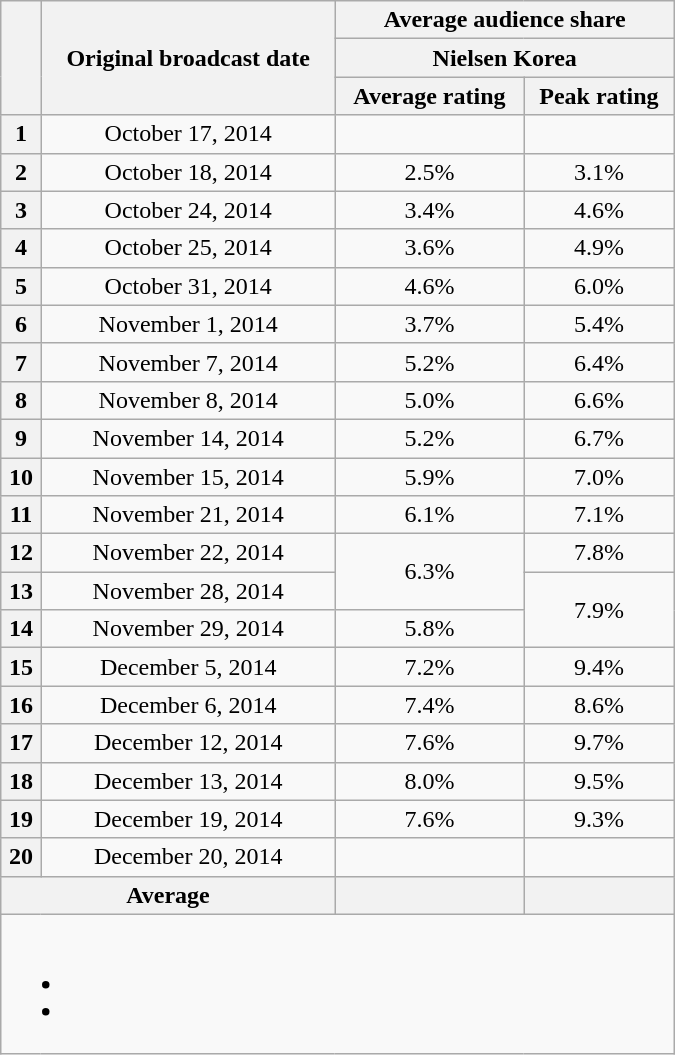<table class="wikitable" style="width:450px; text-align:center">
<tr>
<th rowspan="3"></th>
<th rowspan="3">Original broadcast date</th>
<th colspan="2">Average audience share</th>
</tr>
<tr>
<th colspan="2">Nielsen Korea</th>
</tr>
<tr>
<th>Average rating</th>
<th>Peak rating</th>
</tr>
<tr>
<th>1</th>
<td>October 17, 2014</td>
<td><strong></strong></td>
<td><strong></strong></td>
</tr>
<tr>
<th>2</th>
<td>October 18, 2014</td>
<td>2.5%</td>
<td>3.1%</td>
</tr>
<tr>
<th>3</th>
<td>October 24, 2014</td>
<td>3.4%</td>
<td>4.6%</td>
</tr>
<tr>
<th>4</th>
<td>October 25, 2014</td>
<td>3.6%</td>
<td>4.9%</td>
</tr>
<tr>
<th>5</th>
<td>October 31, 2014</td>
<td>4.6%</td>
<td>6.0%</td>
</tr>
<tr>
<th>6</th>
<td>November 1, 2014</td>
<td>3.7%</td>
<td>5.4%</td>
</tr>
<tr>
<th>7</th>
<td>November 7, 2014</td>
<td>5.2%</td>
<td>6.4%</td>
</tr>
<tr>
<th>8</th>
<td>November 8, 2014</td>
<td>5.0%</td>
<td>6.6%</td>
</tr>
<tr>
<th>9</th>
<td>November 14, 2014</td>
<td>5.2%</td>
<td>6.7%</td>
</tr>
<tr>
<th>10</th>
<td>November 15, 2014</td>
<td>5.9%</td>
<td>7.0%</td>
</tr>
<tr>
<th>11</th>
<td>November 21, 2014</td>
<td>6.1%</td>
<td>7.1%</td>
</tr>
<tr>
<th>12</th>
<td>November 22, 2014</td>
<td rowspan="2">6.3%</td>
<td>7.8%</td>
</tr>
<tr>
<th>13</th>
<td>November 28, 2014</td>
<td rowspan="2">7.9%</td>
</tr>
<tr>
<th>14</th>
<td>November 29, 2014</td>
<td>5.8%</td>
</tr>
<tr>
<th>15</th>
<td>December 5, 2014</td>
<td>7.2%</td>
<td>9.4%</td>
</tr>
<tr>
<th>16</th>
<td>December 6, 2014</td>
<td>7.4%</td>
<td>8.6%</td>
</tr>
<tr>
<th>17</th>
<td>December 12, 2014</td>
<td>7.6%</td>
<td>9.7%</td>
</tr>
<tr>
<th>18</th>
<td>December 13, 2014</td>
<td>8.0%</td>
<td>9.5%</td>
</tr>
<tr>
<th>19</th>
<td>December 19, 2014</td>
<td>7.6%</td>
<td>9.3%</td>
</tr>
<tr>
<th>20</th>
<td>December 20, 2014</td>
<td><strong></strong></td>
<td><strong></strong></td>
</tr>
<tr>
<th colspan="2">Average</th>
<th></th>
<th></th>
</tr>
<tr>
<td colspan="4"><br><ul><li></li><li></li></ul></td>
</tr>
</table>
